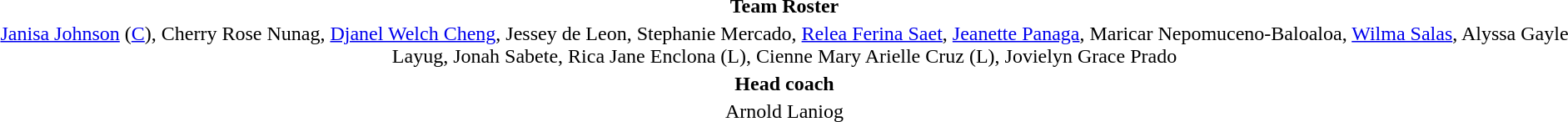<table style="text-align:center; margin-top:2em; margin-left:auto; margin-right:auto">
<tr>
<td><strong>Team Roster</strong></td>
</tr>
<tr>
<td><a href='#'>Janisa Johnson</a> (<a href='#'>C</a>), Cherry Rose Nunag, <a href='#'>Djanel Welch Cheng</a>, Jessey de Leon, Stephanie Mercado, <a href='#'>Relea Ferina Saet</a>, <a href='#'>Jeanette Panaga</a>, Maricar Nepomuceno-Baloaloa, <a href='#'>Wilma Salas</a>, Alyssa Gayle Layug, Jonah Sabete, Rica Jane Enclona (L), Cienne Mary Arielle Cruz (L), Jovielyn Grace Prado</td>
</tr>
<tr>
<td><strong>Head coach</strong></td>
</tr>
<tr>
<td>Arnold Laniog</td>
</tr>
</table>
